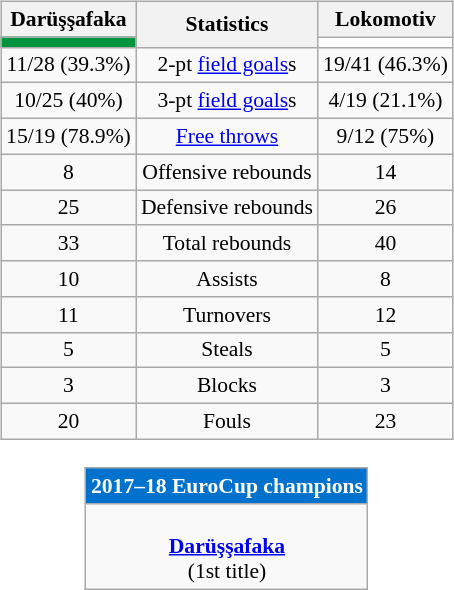<table style="width:100%;">
<tr>
<td valign=top align=right width=33%><br>













</td>
<td style="vertical-align:top; align:center; width:33%;"><br><table style="width:100%;">
<tr>
<td style="width=50%;"></td>
<td style="width=50%;"></td>
</tr>
</table>
<table class="wikitable" style="font-size:90%; text-align:center; margin:auto;" align=center>
<tr>
<th>Darüşşafaka</th>
<th rowspan=2>Statistics</th>
<th>Lokomotiv</th>
</tr>
<tr>
<td style="background:#00943F;"></td>
<td style="background:white;"></td>
</tr>
<tr>
<td>11/28 (39.3%)</td>
<td>2-pt <a href='#'>field goals</a>s</td>
<td>19/41 (46.3%)</td>
</tr>
<tr>
<td>10/25 (40%)</td>
<td>3-pt <a href='#'>field goals</a>s</td>
<td>4/19 (21.1%)</td>
</tr>
<tr>
<td>15/19 (78.9%)</td>
<td><a href='#'>Free throws</a></td>
<td>9/12 (75%)</td>
</tr>
<tr>
<td>8</td>
<td>Offensive rebounds</td>
<td>14</td>
</tr>
<tr>
<td>25</td>
<td>Defensive rebounds</td>
<td>26</td>
</tr>
<tr>
<td>33</td>
<td>Total rebounds</td>
<td>40</td>
</tr>
<tr>
<td>10</td>
<td>Assists</td>
<td>8</td>
</tr>
<tr>
<td>11</td>
<td>Turnovers</td>
<td>12</td>
</tr>
<tr>
<td>5</td>
<td>Steals</td>
<td>5</td>
</tr>
<tr>
<td>3</td>
<td>Blocks</td>
<td>3</td>
</tr>
<tr>
<td>20</td>
<td>Fouls</td>
<td>23</td>
</tr>
</table>
<br><table class=wikitable style="font-size:90%; text-align:center; margin:auto">
<tr>
<th style="background:#0072CE; color: white;">2017–18 EuroCup champions</th>
</tr>
<tr>
<td><br> <strong><a href='#'>Darüşşafaka</a></strong><br>(1st title)</td>
</tr>
</table>
</td>
<td style="vertical-align:top; align:right; width:33%;"><br>













</td>
</tr>
</table>
